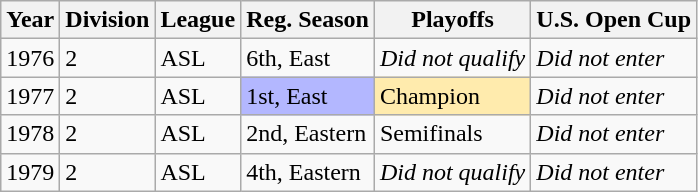<table class="wikitable">
<tr>
<th>Year</th>
<th>Division</th>
<th>League</th>
<th>Reg. Season</th>
<th>Playoffs</th>
<th>U.S. Open Cup</th>
</tr>
<tr>
<td>1976</td>
<td>2</td>
<td>ASL</td>
<td>6th, East</td>
<td><em>Did not qualify</em></td>
<td><em>Did not enter</em></td>
</tr>
<tr>
<td>1977</td>
<td>2</td>
<td>ASL</td>
<td bgcolor="B3B7FF">1st, East</td>
<td bgcolor="FFEBAD">Champion</td>
<td><em>Did not enter</em></td>
</tr>
<tr>
<td>1978</td>
<td>2</td>
<td>ASL</td>
<td>2nd, Eastern</td>
<td>Semifinals</td>
<td><em>Did not enter</em></td>
</tr>
<tr>
<td>1979</td>
<td>2</td>
<td>ASL</td>
<td>4th, Eastern</td>
<td><em>Did not qualify</em></td>
<td><em>Did not enter</em></td>
</tr>
</table>
